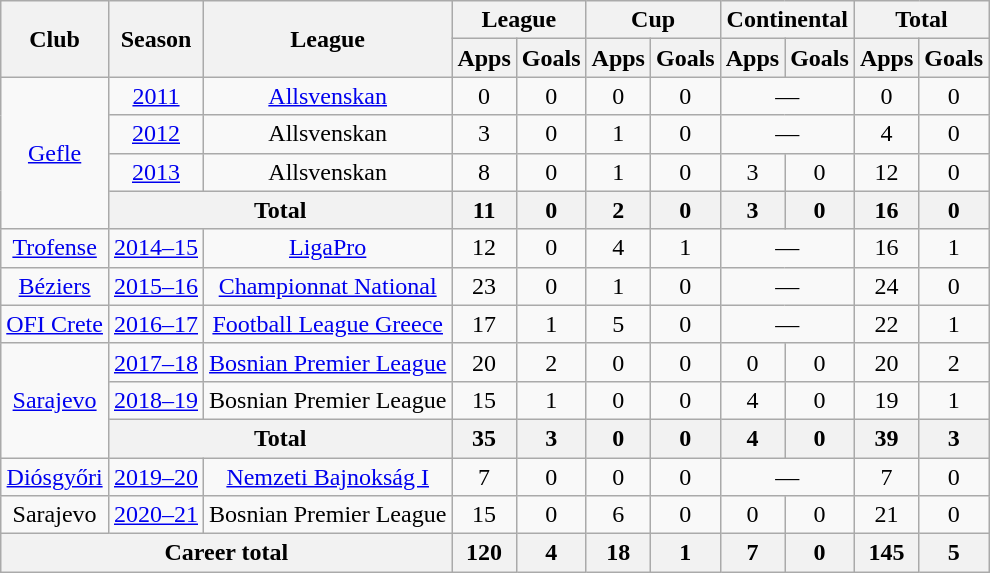<table class="wikitable" style="text-align:center">
<tr>
<th rowspan="2">Club</th>
<th rowspan="2">Season</th>
<th rowspan="2">League</th>
<th colspan="2">League</th>
<th colspan="2">Cup</th>
<th colspan="2">Continental</th>
<th colspan="2">Total</th>
</tr>
<tr>
<th>Apps</th>
<th>Goals</th>
<th>Apps</th>
<th>Goals</th>
<th>Apps</th>
<th>Goals</th>
<th>Apps</th>
<th>Goals</th>
</tr>
<tr>
<td rowspan="4"><a href='#'>Gefle</a></td>
<td><a href='#'>2011</a></td>
<td><a href='#'>Allsvenskan</a></td>
<td>0</td>
<td>0</td>
<td>0</td>
<td>0</td>
<td colspan="2">—</td>
<td>0</td>
<td>0</td>
</tr>
<tr>
<td><a href='#'>2012</a></td>
<td>Allsvenskan</td>
<td>3</td>
<td>0</td>
<td>1</td>
<td>0</td>
<td colspan="2">—</td>
<td>4</td>
<td>0</td>
</tr>
<tr>
<td><a href='#'>2013</a></td>
<td>Allsvenskan</td>
<td>8</td>
<td>0</td>
<td>1</td>
<td>0</td>
<td>3</td>
<td>0</td>
<td>12</td>
<td>0</td>
</tr>
<tr>
<th colspan="2">Total</th>
<th>11</th>
<th>0</th>
<th>2</th>
<th>0</th>
<th>3</th>
<th>0</th>
<th>16</th>
<th>0</th>
</tr>
<tr>
<td><a href='#'>Trofense</a></td>
<td><a href='#'>2014–15</a></td>
<td><a href='#'>LigaPro</a></td>
<td>12</td>
<td>0</td>
<td>4</td>
<td>1</td>
<td colspan="2">—</td>
<td>16</td>
<td>1</td>
</tr>
<tr>
<td><a href='#'>Béziers</a></td>
<td><a href='#'>2015–16</a></td>
<td><a href='#'>Championnat National</a></td>
<td>23</td>
<td>0</td>
<td>1</td>
<td>0</td>
<td colspan="2">—</td>
<td>24</td>
<td>0</td>
</tr>
<tr>
<td><a href='#'>OFI Crete</a></td>
<td><a href='#'>2016–17</a></td>
<td><a href='#'>Football League Greece</a></td>
<td>17</td>
<td>1</td>
<td>5</td>
<td>0</td>
<td colspan="2">—</td>
<td>22</td>
<td>1</td>
</tr>
<tr>
<td rowspan="3"><a href='#'>Sarajevo</a></td>
<td><a href='#'>2017–18</a></td>
<td><a href='#'>Bosnian Premier League</a></td>
<td>20</td>
<td>2</td>
<td>0</td>
<td>0</td>
<td>0</td>
<td>0</td>
<td>20</td>
<td>2</td>
</tr>
<tr>
<td><a href='#'>2018–19</a></td>
<td>Bosnian Premier League</td>
<td>15</td>
<td>1</td>
<td>0</td>
<td>0</td>
<td>4</td>
<td>0</td>
<td>19</td>
<td>1</td>
</tr>
<tr>
<th colspan="2">Total</th>
<th>35</th>
<th>3</th>
<th>0</th>
<th>0</th>
<th>4</th>
<th>0</th>
<th>39</th>
<th>3</th>
</tr>
<tr>
<td><a href='#'>Diósgyőri</a></td>
<td><a href='#'>2019–20</a></td>
<td><a href='#'>Nemzeti Bajnokság I</a></td>
<td>7</td>
<td>0</td>
<td>0</td>
<td>0</td>
<td colspan="2">—</td>
<td>7</td>
<td>0</td>
</tr>
<tr>
<td>Sarajevo</td>
<td><a href='#'>2020–21</a></td>
<td>Bosnian Premier League</td>
<td>15</td>
<td>0</td>
<td>6</td>
<td>0</td>
<td>0</td>
<td>0</td>
<td>21</td>
<td>0</td>
</tr>
<tr>
<th colspan="3">Career total</th>
<th>120</th>
<th>4</th>
<th>18</th>
<th>1</th>
<th>7</th>
<th>0</th>
<th>145</th>
<th>5</th>
</tr>
</table>
